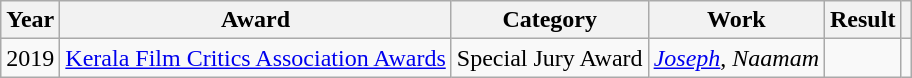<table class="wikitable sortable">
<tr>
<th scope="col">Year</th>
<th scope="col">Award</th>
<th scope="col">Category</th>
<th scope="col">Work</th>
<th scope="col">Result</th>
<th scope="col" class="unsortable"></th>
</tr>
<tr>
<td>2019</td>
<td><a href='#'>Kerala Film Critics Association Awards</a></td>
<td>Special Jury Award</td>
<td><em><a href='#'>Joseph</a></em>, <em>Naamam</em></td>
<td></td>
<td style="text-align: center;"></td>
</tr>
</table>
